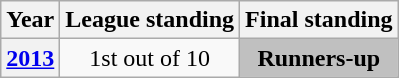<table class="wikitable"  style="text-align:center">
<tr>
<th>Year</th>
<th>League standing</th>
<th>Final standing</th>
</tr>
<tr>
<th><a href='#'>2013</a></th>
<td>1st out of 10</td>
<th style="background: silver;">Runners-up</th>
</tr>
</table>
